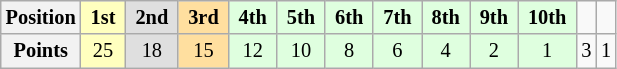<table class="wikitable" style="font-size:85%; text-align:center">
<tr>
<th>Position</th>
<td style="background:#ffffbf"> <strong>1st</strong> </td>
<td style="background:#dfdfdf"> <strong>2nd</strong> </td>
<td style="background:#ffdf9f"> <strong>3rd</strong> </td>
<td style="background:#dfffdf"> <strong>4th</strong> </td>
<td style="background:#dfffdf"> <strong>5th</strong> </td>
<td style="background:#dfffdf"> <strong>6th</strong> </td>
<td style="background:#dfffdf"> <strong>7th</strong> </td>
<td style="background:#dfffdf"> <strong>8th</strong> </td>
<td style="background:#dfffdf"> <strong>9th</strong> </td>
<td style="background:#dfffdf"> <strong>10th</strong> </td>
<td><strong></strong></td>
<td><strong></strong></td>
</tr>
<tr>
<th>Points</th>
<td style="background:#ffffbf">25</td>
<td style="background:#dfdfdf">18</td>
<td style="background:#ffdf9f">15</td>
<td style="background:#dfffdf">12</td>
<td style="background:#dfffdf">10</td>
<td style="background:#dfffdf">8</td>
<td style="background:#dfffdf">6</td>
<td style="background:#dfffdf">4</td>
<td style="background:#dfffdf">2</td>
<td style="background:#dfffdf">1</td>
<td>3</td>
<td>1</td>
</tr>
</table>
